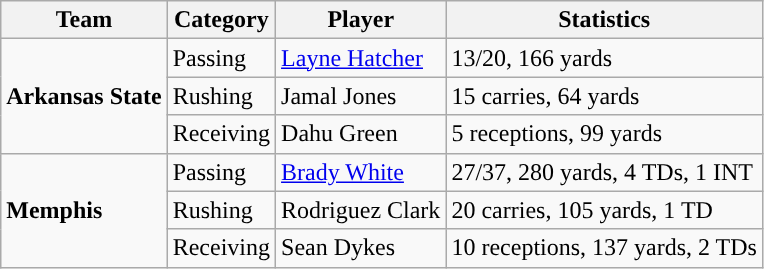<table class="wikitable" style="float: left;">
<tr>
<th>Team</th>
<th>Category</th>
<th>Player</th>
<th>Statistics</th>
</tr>
<tr>
<td rowspan=3><strong>Arkansas State</strong></td>
<td>Passing</td>
<td><a href='#'>Layne Hatcher</a></td>
<td>13/20, 166 yards</td>
</tr>
<tr>
<td>Rushing</td>
<td>Jamal Jones</td>
<td>15 carries, 64 yards</td>
</tr>
<tr>
<td>Receiving</td>
<td>Dahu Green</td>
<td>5 receptions, 99 yards</td>
</tr>
<tr>
<td rowspan=3><strong>Memphis</strong></td>
<td>Passing</td>
<td><a href='#'>Brady White</a></td>
<td>27/37, 280 yards, 4 TDs, 1 INT</td>
</tr>
<tr>
<td>Rushing</td>
<td>Rodriguez Clark</td>
<td>20 carries, 105 yards, 1 TD</td>
</tr>
<tr>
<td>Receiving</td>
<td>Sean Dykes</td>
<td>10 receptions, 137 yards, 2 TDs</td>
</tr>
</table>
